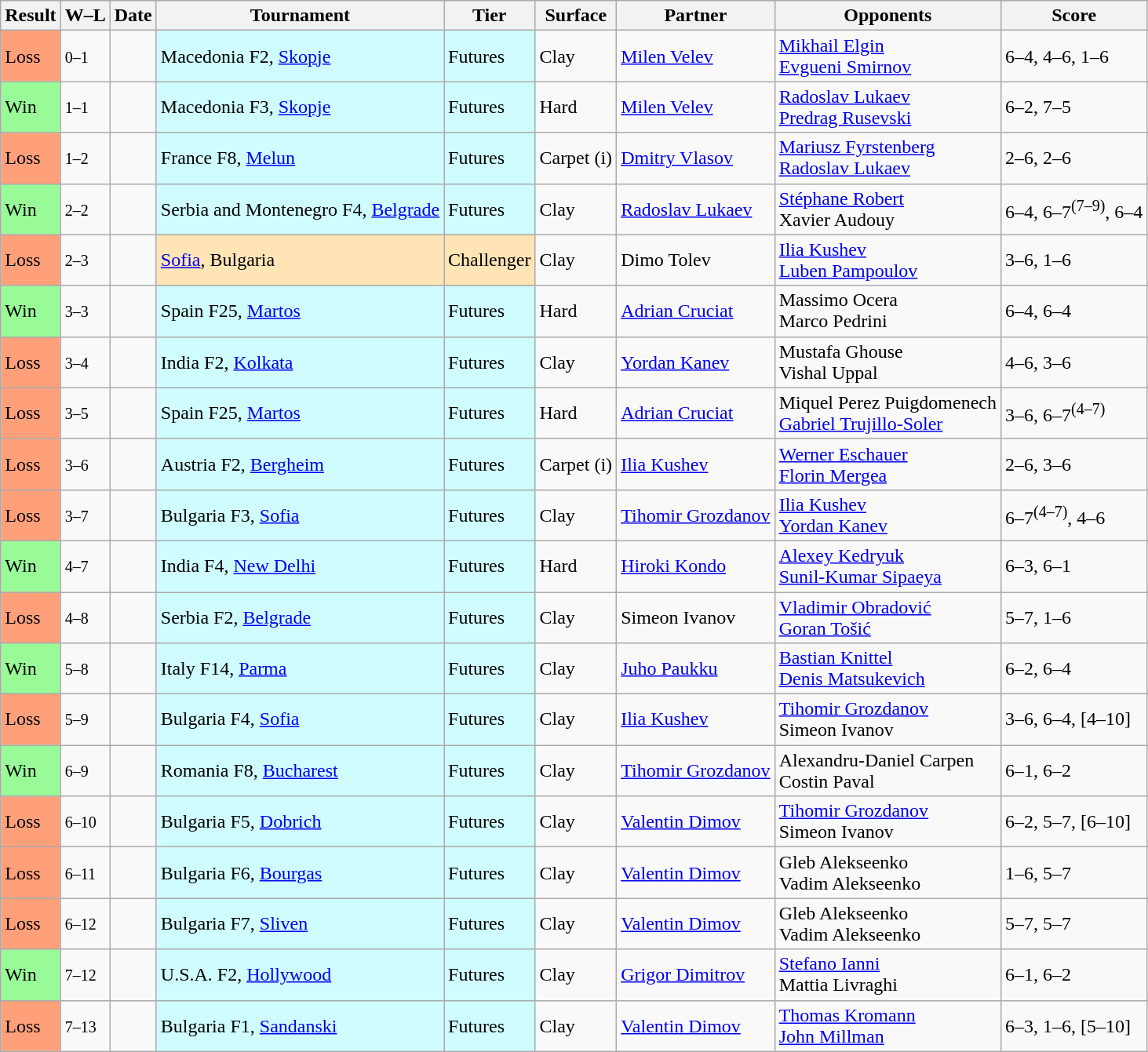<table class="sortable wikitable">
<tr>
<th>Result</th>
<th class="unsortable">W–L</th>
<th>Date</th>
<th>Tournament</th>
<th>Tier</th>
<th>Surface</th>
<th>Partner</th>
<th>Opponents</th>
<th class="unsortable">Score</th>
</tr>
<tr>
<td bgcolor=#FFA07A>Loss</td>
<td><small>0–1</small></td>
<td></td>
<td style="background:#cffcff;">Macedonia F2, <a href='#'>Skopje</a></td>
<td style="background:#cffcff;">Futures</td>
<td>Clay</td>
<td> <a href='#'>Milen Velev</a></td>
<td> <a href='#'>Mikhail Elgin</a><br> <a href='#'>Evgueni Smirnov</a></td>
<td>6–4, 4–6, 1–6</td>
</tr>
<tr>
<td bgcolor=#98fb98>Win</td>
<td><small>1–1</small></td>
<td></td>
<td style="background:#cffcff;">Macedonia F3, <a href='#'>Skopje</a></td>
<td style="background:#cffcff;">Futures</td>
<td>Hard</td>
<td> <a href='#'>Milen Velev</a></td>
<td> <a href='#'>Radoslav Lukaev</a><br> <a href='#'>Predrag Rusevski</a></td>
<td>6–2, 7–5</td>
</tr>
<tr>
<td bgcolor=#FFA07A>Loss</td>
<td><small>1–2</small></td>
<td></td>
<td style="background:#cffcff;">France F8, <a href='#'>Melun</a></td>
<td style="background:#cffcff;">Futures</td>
<td>Carpet (i)</td>
<td> <a href='#'>Dmitry Vlasov</a></td>
<td> <a href='#'>Mariusz Fyrstenberg</a><br> <a href='#'>Radoslav Lukaev</a></td>
<td>2–6, 2–6</td>
</tr>
<tr>
<td bgcolor=#98fb98>Win</td>
<td><small>2–2</small></td>
<td></td>
<td style="background:#cffcff;">Serbia and Montenegro F4, <a href='#'>Belgrade</a></td>
<td style="background:#cffcff;">Futures</td>
<td>Clay</td>
<td> <a href='#'>Radoslav Lukaev</a></td>
<td> <a href='#'>Stéphane Robert</a><br> Xavier Audouy</td>
<td>6–4, 6–7<sup>(7–9)</sup>, 6–4</td>
</tr>
<tr>
<td bgcolor=#FFA07A>Loss</td>
<td><small>2–3</small></td>
<td></td>
<td style=background:moccasin;><a href='#'>Sofia</a>, Bulgaria</td>
<td style=background:moccasin;>Challenger</td>
<td>Clay</td>
<td> Dimo Tolev</td>
<td> <a href='#'>Ilia Kushev</a><br> <a href='#'>Luben Pampoulov</a></td>
<td>3–6, 1–6</td>
</tr>
<tr>
<td bgcolor=#98fb98>Win</td>
<td><small>3–3</small></td>
<td></td>
<td style="background:#cffcff;">Spain F25, <a href='#'>Martos</a></td>
<td style="background:#cffcff;">Futures</td>
<td>Hard</td>
<td> <a href='#'>Adrian Cruciat</a></td>
<td> Massimo Ocera<br> Marco Pedrini</td>
<td>6–4, 6–4</td>
</tr>
<tr>
<td bgcolor=#FFA07A>Loss</td>
<td><small>3–4</small></td>
<td></td>
<td style="background:#cffcff;">India F2, <a href='#'>Kolkata</a></td>
<td style="background:#cffcff;">Futures</td>
<td>Clay</td>
<td> <a href='#'>Yordan Kanev</a></td>
<td> Mustafa Ghouse<br> Vishal Uppal</td>
<td>4–6, 3–6</td>
</tr>
<tr>
<td bgcolor=#FFA07A>Loss</td>
<td><small>3–5</small></td>
<td></td>
<td style="background:#cffcff;">Spain F25, <a href='#'>Martos</a></td>
<td style="background:#cffcff;">Futures</td>
<td>Hard</td>
<td> <a href='#'>Adrian Cruciat</a></td>
<td> Miquel Perez Puigdomenech<br> <a href='#'>Gabriel Trujillo-Soler</a></td>
<td>3–6, 6–7<sup>(4–7)</sup></td>
</tr>
<tr>
<td bgcolor=#FFA07A>Loss</td>
<td><small>3–6</small></td>
<td></td>
<td style="background:#cffcff;">Austria F2, <a href='#'>Bergheim</a></td>
<td style="background:#cffcff;">Futures</td>
<td>Carpet (i)</td>
<td> <a href='#'>Ilia Kushev</a></td>
<td> <a href='#'>Werner Eschauer</a><br> <a href='#'>Florin Mergea</a></td>
<td>2–6, 3–6</td>
</tr>
<tr>
<td bgcolor=#FFA07A>Loss</td>
<td><small>3–7</small></td>
<td></td>
<td style="background:#cffcff;">Bulgaria F3, <a href='#'>Sofia</a></td>
<td style="background:#cffcff;">Futures</td>
<td>Clay</td>
<td> <a href='#'>Tihomir Grozdanov</a></td>
<td> <a href='#'>Ilia Kushev</a><br> <a href='#'>Yordan Kanev</a></td>
<td>6–7<sup>(4–7)</sup>, 4–6</td>
</tr>
<tr>
<td bgcolor=#98fb98>Win</td>
<td><small>4–7</small></td>
<td></td>
<td style="background:#cffcff;">India F4, <a href='#'>New Delhi</a></td>
<td style="background:#cffcff;">Futures</td>
<td>Hard</td>
<td> <a href='#'>Hiroki Kondo</a></td>
<td> <a href='#'>Alexey Kedryuk</a><br> <a href='#'>Sunil-Kumar Sipaeya</a></td>
<td>6–3, 6–1</td>
</tr>
<tr>
<td bgcolor=#FFA07A>Loss</td>
<td><small>4–8</small></td>
<td></td>
<td style="background:#cffcff;">Serbia F2, <a href='#'>Belgrade</a></td>
<td style="background:#cffcff;">Futures</td>
<td>Clay</td>
<td> Simeon Ivanov</td>
<td> <a href='#'>Vladimir Obradović</a><br> <a href='#'>Goran Tošić</a></td>
<td>5–7, 1–6</td>
</tr>
<tr>
<td bgcolor=#98fb98>Win</td>
<td><small>5–8</small></td>
<td></td>
<td style="background:#cffcff;">Italy F14, <a href='#'>Parma</a></td>
<td style="background:#cffcff;">Futures</td>
<td>Clay</td>
<td> <a href='#'>Juho Paukku</a></td>
<td> <a href='#'>Bastian Knittel</a><br> <a href='#'>Denis Matsukevich</a></td>
<td>6–2, 6–4</td>
</tr>
<tr>
<td bgcolor=#FFA07A>Loss</td>
<td><small>5–9</small></td>
<td></td>
<td style="background:#cffcff;">Bulgaria F4, <a href='#'>Sofia</a></td>
<td style="background:#cffcff;">Futures</td>
<td>Clay</td>
<td> <a href='#'>Ilia Kushev</a></td>
<td> <a href='#'>Tihomir Grozdanov</a><br> Simeon Ivanov</td>
<td>3–6, 6–4, [4–10]</td>
</tr>
<tr>
<td bgcolor=#98fb98>Win</td>
<td><small>6–9</small></td>
<td></td>
<td style="background:#cffcff;">Romania F8, <a href='#'>Bucharest</a></td>
<td style="background:#cffcff;">Futures</td>
<td>Clay</td>
<td> <a href='#'>Tihomir Grozdanov</a></td>
<td> Alexandru-Daniel Carpen<br> Costin Paval</td>
<td>6–1, 6–2</td>
</tr>
<tr>
<td bgcolor=#FFA07A>Loss</td>
<td><small>6–10</small></td>
<td></td>
<td style="background:#cffcff;">Bulgaria F5, <a href='#'>Dobrich</a></td>
<td style="background:#cffcff;">Futures</td>
<td>Clay</td>
<td> <a href='#'>Valentin Dimov</a></td>
<td> <a href='#'>Tihomir Grozdanov</a><br> Simeon Ivanov</td>
<td>6–2, 5–7, [6–10]</td>
</tr>
<tr>
<td bgcolor=#FFA07A>Loss</td>
<td><small>6–11</small></td>
<td></td>
<td style="background:#cffcff;">Bulgaria F6, <a href='#'>Bourgas</a></td>
<td style="background:#cffcff;">Futures</td>
<td>Clay</td>
<td> <a href='#'>Valentin Dimov</a></td>
<td> Gleb Alekseenko<br> Vadim Alekseenko</td>
<td>1–6, 5–7</td>
</tr>
<tr>
<td bgcolor=#FFA07A>Loss</td>
<td><small>6–12</small></td>
<td></td>
<td style="background:#cffcff;">Bulgaria F7, <a href='#'>Sliven</a></td>
<td style="background:#cffcff;">Futures</td>
<td>Clay</td>
<td> <a href='#'>Valentin Dimov</a></td>
<td> Gleb Alekseenko<br> Vadim Alekseenko</td>
<td>5–7, 5–7</td>
</tr>
<tr>
<td bgcolor=#98fb98>Win</td>
<td><small>7–12</small></td>
<td></td>
<td style="background:#cffcff;">U.S.A. F2, <a href='#'>Hollywood</a></td>
<td style="background:#cffcff;">Futures</td>
<td>Clay</td>
<td> <a href='#'>Grigor Dimitrov</a></td>
<td> <a href='#'>Stefano Ianni</a><br> Mattia Livraghi</td>
<td>6–1, 6–2</td>
</tr>
<tr>
<td bgcolor=#FFA07A>Loss</td>
<td><small>7–13</small></td>
<td></td>
<td style="background:#cffcff;">Bulgaria F1, <a href='#'>Sandanski</a></td>
<td style="background:#cffcff;">Futures</td>
<td>Clay</td>
<td> <a href='#'>Valentin Dimov</a></td>
<td> <a href='#'>Thomas Kromann</a><br> <a href='#'>John Millman</a></td>
<td>6–3, 1–6, [5–10]</td>
</tr>
</table>
